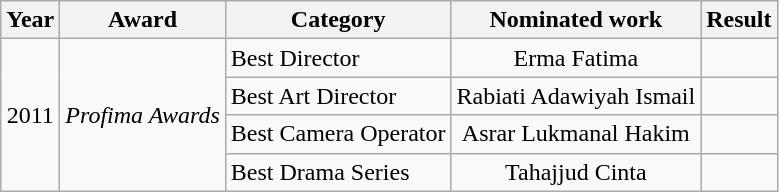<table class="wikitable">
<tr>
<th>Year</th>
<th>Award</th>
<th>Category</th>
<th>Nominated work</th>
<th>Result</th>
</tr>
<tr>
<td rowspan=4 align="center">2011</td>
<td rowspan=4><em>Profima Awards</em></td>
<td>Best Director</td>
<td align="center">Erma Fatima</td>
<td></td>
</tr>
<tr>
<td>Best Art Director</td>
<td align="center">Rabiati Adawiyah Ismail</td>
<td></td>
</tr>
<tr>
<td>Best Camera Operator</td>
<td align="center">Asrar Lukmanal Hakim</td>
<td></td>
</tr>
<tr>
<td>Best Drama Series</td>
<td align="center">Tahajjud Cinta</td>
<td></td>
</tr>
</table>
